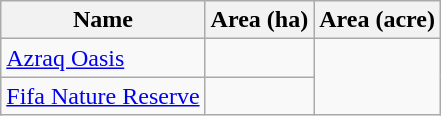<table class="wikitable sortable">
<tr>
<th scope="col" align=left>Name</th>
<th scope="col">Area (ha)</th>
<th scope="col">Area (acre)</th>
</tr>
<tr ---->
<td><a href='#'>Azraq Oasis</a></td>
<td></td>
</tr>
<tr ---->
<td><a href='#'>Fifa Nature Reserve</a></td>
<td></td>
</tr>
</table>
